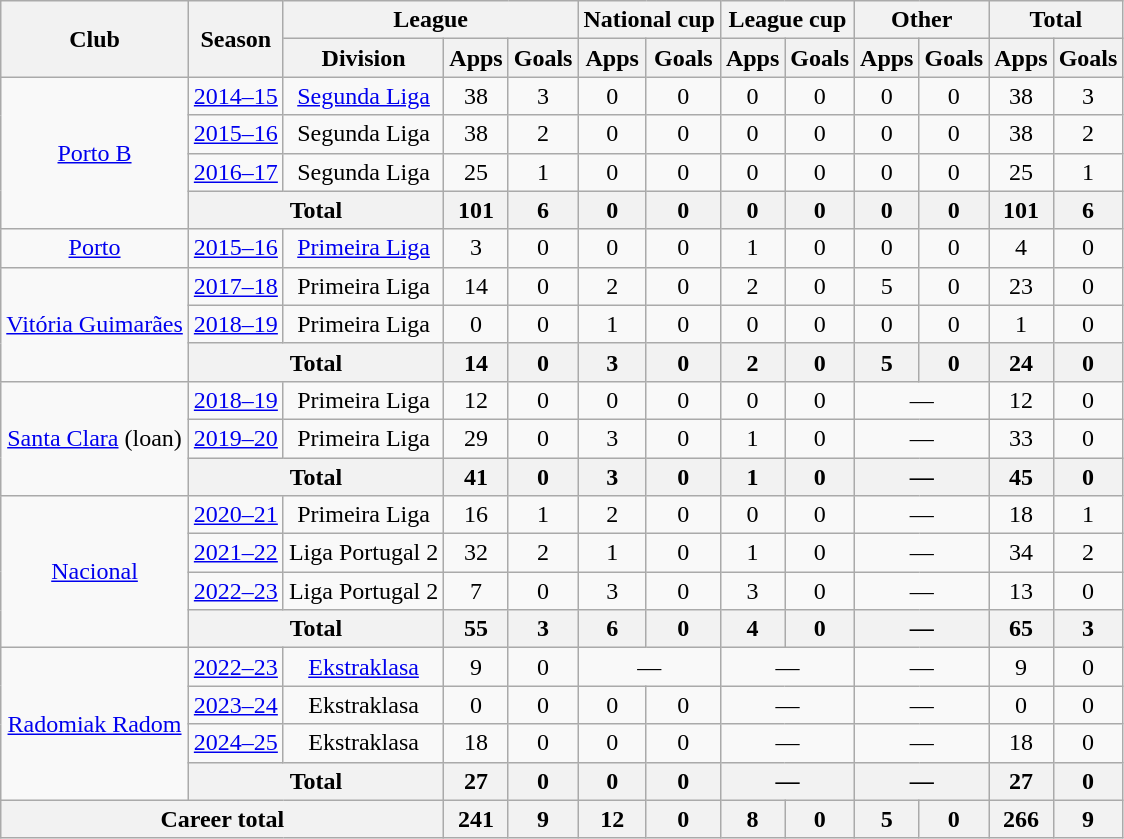<table class="wikitable" style="text-align: center">
<tr>
<th rowspan="2">Club</th>
<th rowspan="2">Season</th>
<th colspan="3">League</th>
<th colspan="2">National cup</th>
<th colspan="2">League cup</th>
<th colspan="2">Other</th>
<th colspan="2">Total</th>
</tr>
<tr>
<th>Division</th>
<th>Apps</th>
<th>Goals</th>
<th>Apps</th>
<th>Goals</th>
<th>Apps</th>
<th>Goals</th>
<th>Apps</th>
<th>Goals</th>
<th>Apps</th>
<th>Goals</th>
</tr>
<tr>
<td rowspan="4"><a href='#'>Porto B</a></td>
<td><a href='#'>2014–15</a></td>
<td><a href='#'>Segunda Liga</a></td>
<td>38</td>
<td>3</td>
<td>0</td>
<td>0</td>
<td>0</td>
<td>0</td>
<td>0</td>
<td>0</td>
<td>38</td>
<td>3</td>
</tr>
<tr>
<td><a href='#'>2015–16</a></td>
<td>Segunda Liga</td>
<td>38</td>
<td>2</td>
<td>0</td>
<td>0</td>
<td>0</td>
<td>0</td>
<td>0</td>
<td>0</td>
<td>38</td>
<td>2</td>
</tr>
<tr>
<td><a href='#'>2016–17</a></td>
<td>Segunda Liga</td>
<td>25</td>
<td>1</td>
<td>0</td>
<td>0</td>
<td>0</td>
<td>0</td>
<td>0</td>
<td>0</td>
<td>25</td>
<td>1</td>
</tr>
<tr>
<th colspan="2">Total</th>
<th>101</th>
<th>6</th>
<th>0</th>
<th>0</th>
<th>0</th>
<th>0</th>
<th>0</th>
<th>0</th>
<th>101</th>
<th>6</th>
</tr>
<tr>
<td><a href='#'>Porto</a></td>
<td><a href='#'>2015–16</a></td>
<td><a href='#'>Primeira Liga</a></td>
<td>3</td>
<td>0</td>
<td>0</td>
<td>0</td>
<td>1</td>
<td>0</td>
<td>0</td>
<td>0</td>
<td>4</td>
<td>0</td>
</tr>
<tr>
<td rowspan="3"><a href='#'>Vitória Guimarães</a></td>
<td><a href='#'>2017–18</a></td>
<td>Primeira Liga</td>
<td>14</td>
<td>0</td>
<td>2</td>
<td>0</td>
<td>2</td>
<td>0</td>
<td>5</td>
<td>0</td>
<td>23</td>
<td>0</td>
</tr>
<tr>
<td><a href='#'>2018–19</a></td>
<td>Primeira Liga</td>
<td>0</td>
<td>0</td>
<td>1</td>
<td>0</td>
<td>0</td>
<td>0</td>
<td>0</td>
<td>0</td>
<td>1</td>
<td>0</td>
</tr>
<tr>
<th colspan="2">Total</th>
<th>14</th>
<th>0</th>
<th>3</th>
<th>0</th>
<th>2</th>
<th>0</th>
<th>5</th>
<th>0</th>
<th>24</th>
<th>0</th>
</tr>
<tr>
<td rowspan="3"><a href='#'>Santa Clara</a> (loan)</td>
<td><a href='#'>2018–19</a></td>
<td>Primeira Liga</td>
<td>12</td>
<td>0</td>
<td>0</td>
<td>0</td>
<td>0</td>
<td>0</td>
<td colspan="2">—</td>
<td>12</td>
<td>0</td>
</tr>
<tr>
<td><a href='#'>2019–20</a></td>
<td>Primeira Liga</td>
<td>29</td>
<td>0</td>
<td>3</td>
<td>0</td>
<td>1</td>
<td>0</td>
<td colspan="2">—</td>
<td>33</td>
<td>0</td>
</tr>
<tr>
<th colspan="2">Total</th>
<th>41</th>
<th>0</th>
<th>3</th>
<th>0</th>
<th>1</th>
<th>0</th>
<th colspan="2">—</th>
<th>45</th>
<th>0</th>
</tr>
<tr>
<td rowspan="4"><a href='#'>Nacional</a></td>
<td><a href='#'>2020–21</a></td>
<td>Primeira Liga</td>
<td>16</td>
<td>1</td>
<td>2</td>
<td>0</td>
<td>0</td>
<td>0</td>
<td colspan="2">—</td>
<td>18</td>
<td>1</td>
</tr>
<tr>
<td><a href='#'>2021–22</a></td>
<td>Liga Portugal 2</td>
<td>32</td>
<td>2</td>
<td>1</td>
<td>0</td>
<td>1</td>
<td>0</td>
<td colspan="2">—</td>
<td>34</td>
<td>2</td>
</tr>
<tr>
<td><a href='#'>2022–23</a></td>
<td>Liga Portugal 2</td>
<td>7</td>
<td>0</td>
<td>3</td>
<td>0</td>
<td>3</td>
<td>0</td>
<td colspan="2">—</td>
<td>13</td>
<td>0</td>
</tr>
<tr>
<th colspan="2">Total</th>
<th>55</th>
<th>3</th>
<th>6</th>
<th>0</th>
<th>4</th>
<th>0</th>
<th colspan="2">—</th>
<th>65</th>
<th>3</th>
</tr>
<tr>
<td rowspan="4"><a href='#'>Radomiak Radom</a></td>
<td><a href='#'>2022–23</a></td>
<td><a href='#'>Ekstraklasa</a></td>
<td>9</td>
<td>0</td>
<td colspan="2">—</td>
<td colspan="2">—</td>
<td colspan="2">—</td>
<td>9</td>
<td>0</td>
</tr>
<tr>
<td><a href='#'>2023–24</a></td>
<td>Ekstraklasa</td>
<td>0</td>
<td>0</td>
<td>0</td>
<td>0</td>
<td colspan="2">—</td>
<td colspan="2">—</td>
<td>0</td>
<td>0</td>
</tr>
<tr>
<td><a href='#'>2024–25</a></td>
<td>Ekstraklasa</td>
<td>18</td>
<td>0</td>
<td>0</td>
<td>0</td>
<td colspan="2">—</td>
<td colspan="2">—</td>
<td>18</td>
<td>0</td>
</tr>
<tr>
<th colspan="2">Total</th>
<th>27</th>
<th>0</th>
<th>0</th>
<th>0</th>
<th colspan="2">—</th>
<th colspan="2">—</th>
<th>27</th>
<th>0</th>
</tr>
<tr>
<th colspan="3">Career total</th>
<th>241</th>
<th>9</th>
<th>12</th>
<th>0</th>
<th>8</th>
<th>0</th>
<th>5</th>
<th>0</th>
<th>266</th>
<th>9</th>
</tr>
</table>
